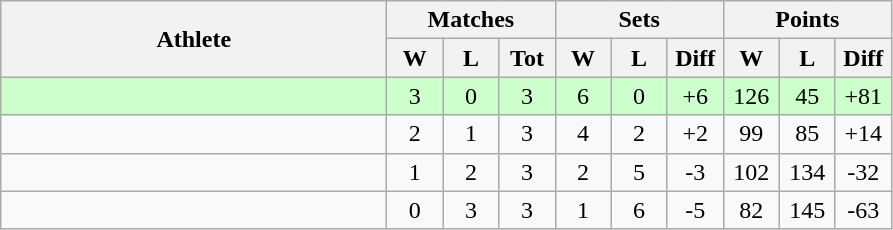<table class=wikitable style="text-align:center">
<tr>
<th rowspan=2 width=250>Athlete</th>
<th colspan=3 width=90>Matches</th>
<th colspan=3 width=90>Sets</th>
<th colspan=3 width=90>Points</th>
</tr>
<tr>
<th width=30>W</th>
<th width=30>L</th>
<th width=30>Tot</th>
<th width=30>W</th>
<th width=30>L</th>
<th width=30>Diff</th>
<th width=30>W</th>
<th width=30>L</th>
<th width=30>Diff</th>
</tr>
<tr bgcolor=ccffcc>
<td style="text-align:left"></td>
<td>3</td>
<td>0</td>
<td>3</td>
<td>6</td>
<td>0</td>
<td>+6</td>
<td>126</td>
<td>45</td>
<td>+81</td>
</tr>
<tr>
<td style="text-align:left"></td>
<td>2</td>
<td>1</td>
<td>3</td>
<td>4</td>
<td>2</td>
<td>+2</td>
<td>99</td>
<td>85</td>
<td>+14</td>
</tr>
<tr>
<td style="text-align:left"></td>
<td>1</td>
<td>2</td>
<td>3</td>
<td>2</td>
<td>5</td>
<td>-3</td>
<td>102</td>
<td>134</td>
<td>-32</td>
</tr>
<tr>
<td style="text-align:left"></td>
<td>0</td>
<td>3</td>
<td>3</td>
<td>1</td>
<td>6</td>
<td>-5</td>
<td>82</td>
<td>145</td>
<td>-63</td>
</tr>
</table>
